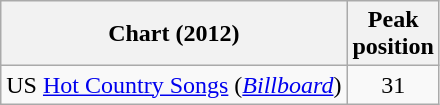<table class="wikitable sortable">
<tr>
<th>Chart (2012)</th>
<th>Peak<br>position</th>
</tr>
<tr>
<td>US <a href='#'>Hot Country Songs</a> (<em><a href='#'>Billboard</a></em>)</td>
<td align="center">31</td>
</tr>
</table>
